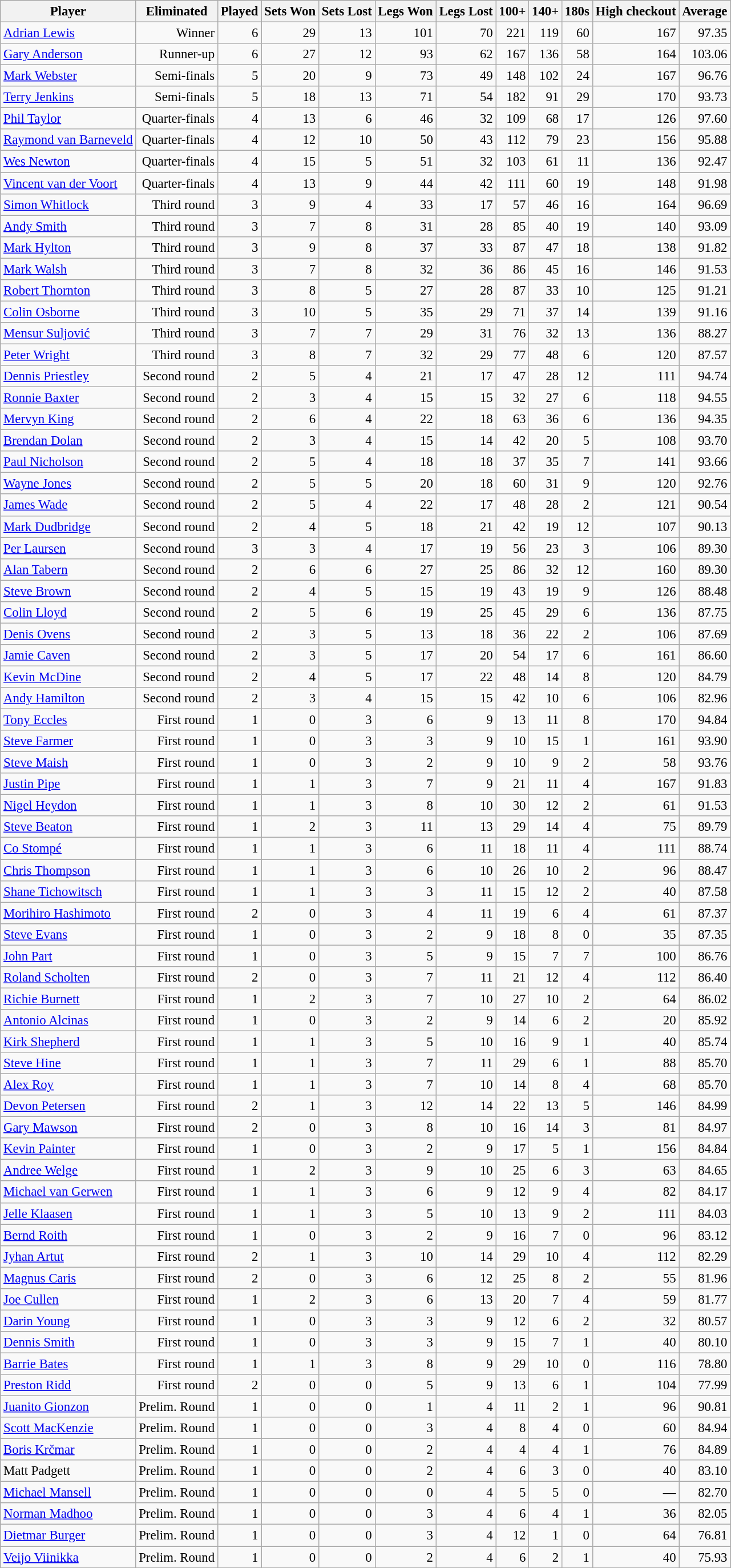<table class="wikitable sortable" style="font-size: 95%; text-align: right">
<tr>
<th>Player</th>
<th>Eliminated</th>
<th>Played</th>
<th>Sets Won</th>
<th>Sets Lost</th>
<th>Legs Won</th>
<th>Legs Lost</th>
<th>100+</th>
<th>140+</th>
<th>180s</th>
<th>High checkout</th>
<th>Average</th>
</tr>
<tr>
<td align="left"> <a href='#'>Adrian Lewis</a></td>
<td>Winner</td>
<td>6</td>
<td>29</td>
<td>13</td>
<td>101</td>
<td>70</td>
<td>221</td>
<td>119</td>
<td>60</td>
<td>167</td>
<td>97.35</td>
</tr>
<tr>
<td align="left"> <a href='#'>Gary Anderson</a></td>
<td>Runner-up</td>
<td>6</td>
<td>27</td>
<td>12</td>
<td>93</td>
<td>62</td>
<td>167</td>
<td>136</td>
<td>58</td>
<td>164</td>
<td>103.06</td>
</tr>
<tr>
<td align="left"> <a href='#'>Mark Webster</a></td>
<td>Semi-finals</td>
<td>5</td>
<td>20</td>
<td>9</td>
<td>73</td>
<td>49</td>
<td>148</td>
<td>102</td>
<td>24</td>
<td>167</td>
<td>96.76</td>
</tr>
<tr>
<td align="left"> <a href='#'>Terry Jenkins</a></td>
<td>Semi-finals</td>
<td>5</td>
<td>18</td>
<td>13</td>
<td>71</td>
<td>54</td>
<td>182</td>
<td>91</td>
<td>29</td>
<td>170</td>
<td>93.73</td>
</tr>
<tr>
<td align="left"> <a href='#'>Phil Taylor</a></td>
<td>Quarter-finals</td>
<td>4</td>
<td>13</td>
<td>6</td>
<td>46</td>
<td>32</td>
<td>109</td>
<td>68</td>
<td>17</td>
<td>126</td>
<td>97.60</td>
</tr>
<tr>
<td align="left"> <a href='#'>Raymond van Barneveld</a></td>
<td>Quarter-finals</td>
<td>4</td>
<td>12</td>
<td>10</td>
<td>50</td>
<td>43</td>
<td>112</td>
<td>79</td>
<td>23</td>
<td>156</td>
<td>95.88</td>
</tr>
<tr>
<td align="left"> <a href='#'>Wes Newton</a></td>
<td>Quarter-finals</td>
<td>4</td>
<td>15</td>
<td>5</td>
<td>51</td>
<td>32</td>
<td>103</td>
<td>61</td>
<td>11</td>
<td>136</td>
<td>92.47</td>
</tr>
<tr>
<td align="left"> <a href='#'>Vincent van der Voort</a></td>
<td>Quarter-finals</td>
<td>4</td>
<td>13</td>
<td>9</td>
<td>44</td>
<td>42</td>
<td>111</td>
<td>60</td>
<td>19</td>
<td>148</td>
<td>91.98</td>
</tr>
<tr>
<td align="left"> <a href='#'>Simon Whitlock</a></td>
<td>Third round</td>
<td>3</td>
<td>9</td>
<td>4</td>
<td>33</td>
<td>17</td>
<td>57</td>
<td>46</td>
<td>16</td>
<td>164</td>
<td>96.69</td>
</tr>
<tr>
<td align="left"> <a href='#'>Andy Smith</a></td>
<td>Third round</td>
<td>3</td>
<td>7</td>
<td>8</td>
<td>31</td>
<td>28</td>
<td>85</td>
<td>40</td>
<td>19</td>
<td>140</td>
<td>93.09</td>
</tr>
<tr>
<td align="left"> <a href='#'>Mark Hylton</a></td>
<td>Third round</td>
<td>3</td>
<td>9</td>
<td>8</td>
<td>37</td>
<td>33</td>
<td>87</td>
<td>47</td>
<td>18</td>
<td>138</td>
<td>91.82</td>
</tr>
<tr>
<td align="left"> <a href='#'>Mark Walsh</a></td>
<td>Third round</td>
<td>3</td>
<td>7</td>
<td>8</td>
<td>32</td>
<td>36</td>
<td>86</td>
<td>45</td>
<td>16</td>
<td>146</td>
<td>91.53</td>
</tr>
<tr>
<td align="left"> <a href='#'>Robert Thornton</a></td>
<td>Third round</td>
<td>3</td>
<td>8</td>
<td>5</td>
<td>27</td>
<td>28</td>
<td>87</td>
<td>33</td>
<td>10</td>
<td>125</td>
<td>91.21</td>
</tr>
<tr>
<td align="left"> <a href='#'>Colin Osborne</a></td>
<td>Third round</td>
<td>3</td>
<td>10</td>
<td>5</td>
<td>35</td>
<td>29</td>
<td>71</td>
<td>37</td>
<td>14</td>
<td>139</td>
<td>91.16</td>
</tr>
<tr>
<td align="left"> <a href='#'>Mensur Suljović</a></td>
<td>Third round</td>
<td>3</td>
<td>7</td>
<td>7</td>
<td>29</td>
<td>31</td>
<td>76</td>
<td>32</td>
<td>13</td>
<td>136</td>
<td>88.27</td>
</tr>
<tr>
<td align="left"> <a href='#'>Peter Wright</a></td>
<td>Third round</td>
<td>3</td>
<td>8</td>
<td>7</td>
<td>32</td>
<td>29</td>
<td>77</td>
<td>48</td>
<td>6</td>
<td>120</td>
<td>87.57</td>
</tr>
<tr>
<td align="left"> <a href='#'>Dennis Priestley</a></td>
<td>Second round</td>
<td>2</td>
<td>5</td>
<td>4</td>
<td>21</td>
<td>17</td>
<td>47</td>
<td>28</td>
<td>12</td>
<td>111</td>
<td>94.74</td>
</tr>
<tr>
<td align="left"> <a href='#'>Ronnie Baxter</a></td>
<td>Second round</td>
<td>2</td>
<td>3</td>
<td>4</td>
<td>15</td>
<td>15</td>
<td>32</td>
<td>27</td>
<td>6</td>
<td>118</td>
<td>94.55</td>
</tr>
<tr>
<td align="left"> <a href='#'>Mervyn King</a></td>
<td>Second round</td>
<td>2</td>
<td>6</td>
<td>4</td>
<td>22</td>
<td>18</td>
<td>63</td>
<td>36</td>
<td>6</td>
<td>136</td>
<td>94.35</td>
</tr>
<tr>
<td align="left"> <a href='#'>Brendan Dolan</a></td>
<td>Second round</td>
<td>2</td>
<td>3</td>
<td>4</td>
<td>15</td>
<td>14</td>
<td>42</td>
<td>20</td>
<td>5</td>
<td>108</td>
<td>93.70</td>
</tr>
<tr>
<td align="left"> <a href='#'>Paul Nicholson</a></td>
<td>Second round</td>
<td>2</td>
<td>5</td>
<td>4</td>
<td>18</td>
<td>18</td>
<td>37</td>
<td>35</td>
<td>7</td>
<td>141</td>
<td>93.66</td>
</tr>
<tr>
<td align="left"> <a href='#'>Wayne Jones</a></td>
<td>Second round</td>
<td>2</td>
<td>5</td>
<td>5</td>
<td>20</td>
<td>18</td>
<td>60</td>
<td>31</td>
<td>9</td>
<td>120</td>
<td>92.76</td>
</tr>
<tr>
<td align="left"> <a href='#'>James Wade</a></td>
<td>Second round</td>
<td>2</td>
<td>5</td>
<td>4</td>
<td>22</td>
<td>17</td>
<td>48</td>
<td>28</td>
<td>2</td>
<td>121</td>
<td>90.54</td>
</tr>
<tr>
<td align="left"> <a href='#'>Mark Dudbridge</a></td>
<td>Second round</td>
<td>2</td>
<td>4</td>
<td>5</td>
<td>18</td>
<td>21</td>
<td>42</td>
<td>19</td>
<td>12</td>
<td>107</td>
<td>90.13</td>
</tr>
<tr>
<td align="left"> <a href='#'>Per Laursen</a></td>
<td>Second round</td>
<td>3</td>
<td>3</td>
<td>4</td>
<td>17</td>
<td>19</td>
<td>56</td>
<td>23</td>
<td>3</td>
<td>106</td>
<td>89.30</td>
</tr>
<tr>
<td align="left"> <a href='#'>Alan Tabern</a></td>
<td>Second round</td>
<td>2</td>
<td>6</td>
<td>6</td>
<td>27</td>
<td>25</td>
<td>86</td>
<td>32</td>
<td>12</td>
<td>160</td>
<td>89.30</td>
</tr>
<tr>
<td align="left"> <a href='#'>Steve Brown</a></td>
<td>Second round</td>
<td>2</td>
<td>4</td>
<td>5</td>
<td>15</td>
<td>19</td>
<td>43</td>
<td>19</td>
<td>9</td>
<td>126</td>
<td>88.48</td>
</tr>
<tr>
<td align="left"> <a href='#'>Colin Lloyd</a></td>
<td>Second round</td>
<td>2</td>
<td>5</td>
<td>6</td>
<td>19</td>
<td>25</td>
<td>45</td>
<td>29</td>
<td>6</td>
<td>136</td>
<td>87.75</td>
</tr>
<tr>
<td align="left"> <a href='#'>Denis Ovens</a></td>
<td>Second round</td>
<td>2</td>
<td>3</td>
<td>5</td>
<td>13</td>
<td>18</td>
<td>36</td>
<td>22</td>
<td>2</td>
<td>106</td>
<td>87.69</td>
</tr>
<tr>
<td align="left"> <a href='#'>Jamie Caven</a></td>
<td>Second round</td>
<td>2</td>
<td>3</td>
<td>5</td>
<td>17</td>
<td>20</td>
<td>54</td>
<td>17</td>
<td>6</td>
<td>161</td>
<td>86.60</td>
</tr>
<tr>
<td align="left"> <a href='#'>Kevin McDine</a></td>
<td>Second round</td>
<td>2</td>
<td>4</td>
<td>5</td>
<td>17</td>
<td>22</td>
<td>48</td>
<td>14</td>
<td>8</td>
<td>120</td>
<td>84.79</td>
</tr>
<tr>
<td align="left"> <a href='#'>Andy Hamilton</a></td>
<td>Second round</td>
<td>2</td>
<td>3</td>
<td>4</td>
<td>15</td>
<td>15</td>
<td>42</td>
<td>10</td>
<td>6</td>
<td>106</td>
<td>82.96</td>
</tr>
<tr>
<td align="left"> <a href='#'>Tony Eccles</a></td>
<td>First round</td>
<td>1</td>
<td>0</td>
<td>3</td>
<td>6</td>
<td>9</td>
<td>13</td>
<td>11</td>
<td>8</td>
<td>170</td>
<td>94.84</td>
</tr>
<tr>
<td align="left"> <a href='#'>Steve Farmer</a></td>
<td>First round</td>
<td>1</td>
<td>0</td>
<td>3</td>
<td>3</td>
<td>9</td>
<td>10</td>
<td>15</td>
<td>1</td>
<td>161</td>
<td>93.90</td>
</tr>
<tr>
<td align="left"> <a href='#'>Steve Maish</a></td>
<td>First round</td>
<td>1</td>
<td>0</td>
<td>3</td>
<td>2</td>
<td>9</td>
<td>10</td>
<td>9</td>
<td>2</td>
<td>58</td>
<td>93.76</td>
</tr>
<tr>
<td align="left"> <a href='#'>Justin Pipe</a></td>
<td>First round</td>
<td>1</td>
<td>1</td>
<td>3</td>
<td>7</td>
<td>9</td>
<td>21</td>
<td>11</td>
<td>4</td>
<td>167</td>
<td>91.83</td>
</tr>
<tr>
<td align="left"> <a href='#'>Nigel Heydon</a></td>
<td>First round</td>
<td>1</td>
<td>1</td>
<td>3</td>
<td>8</td>
<td>10</td>
<td>30</td>
<td>12</td>
<td>2</td>
<td>61</td>
<td>91.53</td>
</tr>
<tr>
<td align="left"> <a href='#'>Steve Beaton</a></td>
<td>First round</td>
<td>1</td>
<td>2</td>
<td>3</td>
<td>11</td>
<td>13</td>
<td>29</td>
<td>14</td>
<td>4</td>
<td>75</td>
<td>89.79</td>
</tr>
<tr>
<td align="left"> <a href='#'>Co Stompé</a></td>
<td>First round</td>
<td>1</td>
<td>1</td>
<td>3</td>
<td>6</td>
<td>11</td>
<td>18</td>
<td>11</td>
<td>4</td>
<td>111</td>
<td>88.74</td>
</tr>
<tr>
<td align="left"> <a href='#'>Chris Thompson</a></td>
<td>First round</td>
<td>1</td>
<td>1</td>
<td>3</td>
<td>6</td>
<td>10</td>
<td>26</td>
<td>10</td>
<td>2</td>
<td>96</td>
<td>88.47</td>
</tr>
<tr>
<td align="left"> <a href='#'>Shane Tichowitsch</a></td>
<td>First round</td>
<td>1</td>
<td>1</td>
<td>3</td>
<td>3</td>
<td>11</td>
<td>15</td>
<td>12</td>
<td>2</td>
<td>40</td>
<td>87.58</td>
</tr>
<tr>
<td align="left"> <a href='#'>Morihiro Hashimoto</a></td>
<td>First round</td>
<td>2</td>
<td>0</td>
<td>3</td>
<td>4</td>
<td>11</td>
<td>19</td>
<td>6</td>
<td>4</td>
<td>61</td>
<td>87.37</td>
</tr>
<tr>
<td align="left"> <a href='#'>Steve Evans</a></td>
<td>First round</td>
<td>1</td>
<td>0</td>
<td>3</td>
<td>2</td>
<td>9</td>
<td>18</td>
<td>8</td>
<td>0</td>
<td>35</td>
<td>87.35</td>
</tr>
<tr>
<td align="left"> <a href='#'>John Part</a></td>
<td>First round</td>
<td>1</td>
<td>0</td>
<td>3</td>
<td>5</td>
<td>9</td>
<td>15</td>
<td>7</td>
<td>7</td>
<td>100</td>
<td>86.76</td>
</tr>
<tr>
<td align="left"> <a href='#'>Roland Scholten</a></td>
<td>First round</td>
<td>2</td>
<td>0</td>
<td>3</td>
<td>7</td>
<td>11</td>
<td>21</td>
<td>12</td>
<td>4</td>
<td>112</td>
<td>86.40</td>
</tr>
<tr>
<td align="left"> <a href='#'>Richie Burnett</a></td>
<td>First round</td>
<td>1</td>
<td>2</td>
<td>3</td>
<td>7</td>
<td>10</td>
<td>27</td>
<td>10</td>
<td>2</td>
<td>64</td>
<td>86.02</td>
</tr>
<tr>
<td align="left"> <a href='#'>Antonio Alcinas</a></td>
<td>First round</td>
<td>1</td>
<td>0</td>
<td>3</td>
<td>2</td>
<td>9</td>
<td>14</td>
<td>6</td>
<td>2</td>
<td>20</td>
<td>85.92</td>
</tr>
<tr>
<td align="left"> <a href='#'>Kirk Shepherd</a></td>
<td>First round</td>
<td>1</td>
<td>1</td>
<td>3</td>
<td>5</td>
<td>10</td>
<td>16</td>
<td>9</td>
<td>1</td>
<td>40</td>
<td>85.74</td>
</tr>
<tr>
<td align="left"> <a href='#'>Steve Hine</a></td>
<td>First round</td>
<td>1</td>
<td>1</td>
<td>3</td>
<td>7</td>
<td>11</td>
<td>29</td>
<td>6</td>
<td>1</td>
<td>88</td>
<td>85.70</td>
</tr>
<tr>
<td align="left"> <a href='#'>Alex Roy</a></td>
<td>First round</td>
<td>1</td>
<td>1</td>
<td>3</td>
<td>7</td>
<td>10</td>
<td>14</td>
<td>8</td>
<td>4</td>
<td>68</td>
<td>85.70</td>
</tr>
<tr>
<td align="left"> <a href='#'>Devon Petersen</a></td>
<td>First round</td>
<td>2</td>
<td>1</td>
<td>3</td>
<td>12</td>
<td>14</td>
<td>22</td>
<td>13</td>
<td>5</td>
<td>146</td>
<td>84.99</td>
</tr>
<tr>
<td align="left"> <a href='#'>Gary Mawson</a></td>
<td>First round</td>
<td>2</td>
<td>0</td>
<td>3</td>
<td>8</td>
<td>10</td>
<td>16</td>
<td>14</td>
<td>3</td>
<td>81</td>
<td>84.97</td>
</tr>
<tr>
<td align="left"> <a href='#'>Kevin Painter</a></td>
<td>First round</td>
<td>1</td>
<td>0</td>
<td>3</td>
<td>2</td>
<td>9</td>
<td>17</td>
<td>5</td>
<td>1</td>
<td>156</td>
<td>84.84</td>
</tr>
<tr>
<td align="left"> <a href='#'>Andree Welge</a></td>
<td>First round</td>
<td>1</td>
<td>2</td>
<td>3</td>
<td>9</td>
<td>10</td>
<td>25</td>
<td>6</td>
<td>3</td>
<td>63</td>
<td>84.65</td>
</tr>
<tr>
<td align="left"> <a href='#'>Michael van Gerwen</a></td>
<td>First round</td>
<td>1</td>
<td>1</td>
<td>3</td>
<td>6</td>
<td>9</td>
<td>12</td>
<td>9</td>
<td>4</td>
<td>82</td>
<td>84.17</td>
</tr>
<tr>
<td align="left"> <a href='#'>Jelle Klaasen</a></td>
<td>First round</td>
<td>1</td>
<td>1</td>
<td>3</td>
<td>5</td>
<td>10</td>
<td>13</td>
<td>9</td>
<td>2</td>
<td>111</td>
<td>84.03</td>
</tr>
<tr>
<td align="left"> <a href='#'>Bernd Roith</a></td>
<td>First round</td>
<td>1</td>
<td>0</td>
<td>3</td>
<td>2</td>
<td>9</td>
<td>16</td>
<td>7</td>
<td>0</td>
<td>96</td>
<td>83.12</td>
</tr>
<tr>
<td align="left"> <a href='#'>Jyhan Artut</a></td>
<td>First round</td>
<td>2</td>
<td>1</td>
<td>3</td>
<td>10</td>
<td>14</td>
<td>29</td>
<td>10</td>
<td>4</td>
<td>112</td>
<td>82.29</td>
</tr>
<tr>
<td align="left"> <a href='#'>Magnus Caris</a></td>
<td>First round</td>
<td>2</td>
<td>0</td>
<td>3</td>
<td>6</td>
<td>12</td>
<td>25</td>
<td>8</td>
<td>2</td>
<td>55</td>
<td>81.96</td>
</tr>
<tr>
<td align="left"> <a href='#'>Joe Cullen</a></td>
<td>First round</td>
<td>1</td>
<td>2</td>
<td>3</td>
<td>6</td>
<td>13</td>
<td>20</td>
<td>7</td>
<td>4</td>
<td>59</td>
<td>81.77</td>
</tr>
<tr>
<td align="left"> <a href='#'>Darin Young</a></td>
<td>First round</td>
<td>1</td>
<td>0</td>
<td>3</td>
<td>3</td>
<td>9</td>
<td>12</td>
<td>6</td>
<td>2</td>
<td>32</td>
<td>80.57</td>
</tr>
<tr>
<td align="left"> <a href='#'>Dennis Smith</a></td>
<td>First round</td>
<td>1</td>
<td>0</td>
<td>3</td>
<td>3</td>
<td>9</td>
<td>15</td>
<td>7</td>
<td>1</td>
<td>40</td>
<td>80.10</td>
</tr>
<tr>
<td align="left"> <a href='#'>Barrie Bates</a></td>
<td>First round</td>
<td>1</td>
<td>1</td>
<td>3</td>
<td>8</td>
<td>9</td>
<td>29</td>
<td>10</td>
<td>0</td>
<td>116</td>
<td>78.80</td>
</tr>
<tr>
<td align="left"> <a href='#'>Preston Ridd</a></td>
<td>First round</td>
<td>2</td>
<td>0</td>
<td>0</td>
<td>5</td>
<td>9</td>
<td>13</td>
<td>6</td>
<td>1</td>
<td>104</td>
<td>77.99</td>
</tr>
<tr>
<td align="left"> <a href='#'>Juanito Gionzon</a></td>
<td>Prelim. Round</td>
<td>1</td>
<td>0</td>
<td>0</td>
<td>1</td>
<td>4</td>
<td>11</td>
<td>2</td>
<td>1</td>
<td>96</td>
<td>90.81</td>
</tr>
<tr>
<td align="left"> <a href='#'>Scott MacKenzie</a></td>
<td>Prelim. Round</td>
<td>1</td>
<td>0</td>
<td>0</td>
<td>3</td>
<td>4</td>
<td>8</td>
<td>4</td>
<td>0</td>
<td>60</td>
<td>84.94</td>
</tr>
<tr>
<td align="left"> <a href='#'>Boris Krčmar</a></td>
<td>Prelim. Round</td>
<td>1</td>
<td>0</td>
<td>0</td>
<td>2</td>
<td>4</td>
<td>4</td>
<td>4</td>
<td>1</td>
<td>76</td>
<td>84.89</td>
</tr>
<tr>
<td align="left"> Matt Padgett</td>
<td>Prelim. Round</td>
<td>1</td>
<td>0</td>
<td>0</td>
<td>2</td>
<td>4</td>
<td>6</td>
<td>3</td>
<td>0</td>
<td>40</td>
<td>83.10</td>
</tr>
<tr>
<td align="left"> <a href='#'>Michael Mansell</a></td>
<td>Prelim. Round</td>
<td>1</td>
<td>0</td>
<td>0</td>
<td>0</td>
<td>4</td>
<td>5</td>
<td>5</td>
<td>0</td>
<td>—</td>
<td>82.70</td>
</tr>
<tr>
<td align="left"> <a href='#'>Norman Madhoo</a></td>
<td>Prelim. Round</td>
<td>1</td>
<td>0</td>
<td>0</td>
<td>3</td>
<td>4</td>
<td>6</td>
<td>4</td>
<td>1</td>
<td>36</td>
<td>82.05</td>
</tr>
<tr>
<td align="left"> <a href='#'>Dietmar Burger</a></td>
<td>Prelim. Round</td>
<td>1</td>
<td>0</td>
<td>0</td>
<td>3</td>
<td>4</td>
<td>12</td>
<td>1</td>
<td>0</td>
<td>64</td>
<td>76.81</td>
</tr>
<tr>
<td align="left"> <a href='#'>Veijo Viinikka</a></td>
<td>Prelim. Round</td>
<td>1</td>
<td>0</td>
<td>0</td>
<td>2</td>
<td>4</td>
<td>6</td>
<td>2</td>
<td>1</td>
<td>40</td>
<td>75.93</td>
</tr>
<tr>
</tr>
</table>
